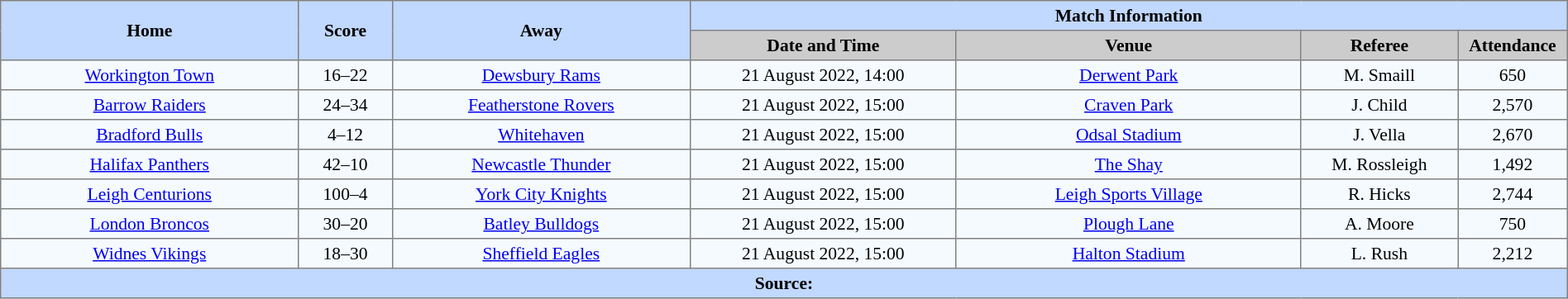<table border=1 style="border-collapse:collapse; font-size:90%; text-align:center;" cellpadding=3 cellspacing=0 width=100%>
<tr style="background:#c1d8ff;">
<th scope="col" rowspan=2 width=19%>Home</th>
<th scope="col" rowspan=2 width=6%>Score</th>
<th scope="col" rowspan=2 width=19%>Away</th>
<th colspan=4>Match Information</th>
</tr>
<tr style="background:#cccccc;">
<th scope="col" width=17%>Date and Time</th>
<th scope="col" width=22%>Venue</th>
<th scope="col" width=10%>Referee</th>
<th scope="col" width=7%>Attendance</th>
</tr>
<tr style="background:#f5faff;">
<td> <a href='#'>Workington Town</a></td>
<td>16–22</td>
<td> <a href='#'>Dewsbury Rams</a></td>
<td>21 August 2022, 14:00</td>
<td><a href='#'>Derwent Park</a></td>
<td>M. Smaill</td>
<td>650</td>
</tr>
<tr style="background:#f5faff;">
<td> <a href='#'>Barrow Raiders</a></td>
<td>24–34</td>
<td> <a href='#'>Featherstone Rovers</a></td>
<td>21 August 2022, 15:00</td>
<td><a href='#'>Craven Park</a></td>
<td>J. Child</td>
<td>2,570</td>
</tr>
<tr style="background:#f5faff;">
<td> <a href='#'>Bradford Bulls</a></td>
<td>4–12</td>
<td> <a href='#'>Whitehaven</a></td>
<td>21 August 2022, 15:00</td>
<td><a href='#'>Odsal Stadium</a></td>
<td>J. Vella</td>
<td>2,670</td>
</tr>
<tr style="background:#f5faff;">
<td> <a href='#'>Halifax Panthers</a></td>
<td>42–10</td>
<td> <a href='#'>Newcastle Thunder</a></td>
<td>21 August 2022, 15:00</td>
<td><a href='#'>The Shay</a></td>
<td>M. Rossleigh</td>
<td>1,492</td>
</tr>
<tr style="background:#f5faff;">
<td> <a href='#'>Leigh Centurions</a></td>
<td>100–4</td>
<td> <a href='#'>York City Knights</a></td>
<td>21 August 2022, 15:00</td>
<td><a href='#'>Leigh Sports Village</a></td>
<td>R. Hicks</td>
<td>2,744</td>
</tr>
<tr style="background:#f5faff;">
<td> <a href='#'>London Broncos</a></td>
<td>30–20</td>
<td> <a href='#'>Batley Bulldogs</a></td>
<td>21 August 2022, 15:00</td>
<td><a href='#'>Plough Lane</a></td>
<td>A. Moore</td>
<td>750</td>
</tr>
<tr style="background:#f5faff;">
<td> <a href='#'>Widnes Vikings</a></td>
<td>18–30</td>
<td> <a href='#'>Sheffield Eagles</a></td>
<td>21 August 2022, 15:00</td>
<td><a href='#'>Halton Stadium</a></td>
<td>L. Rush</td>
<td>2,212</td>
</tr>
<tr style="background:#c1d8ff;">
<th colspan=7>Source:</th>
</tr>
</table>
